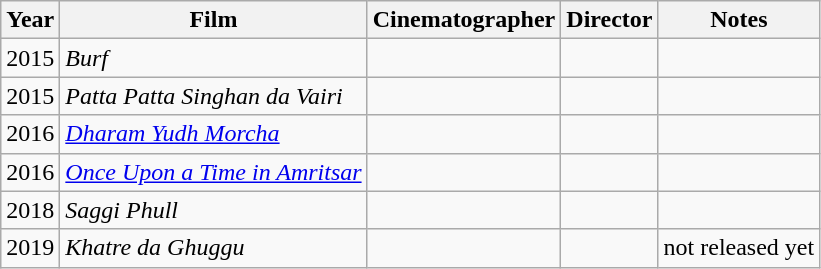<table class="wikitable sortable">
<tr>
<th>Year</th>
<th>Film</th>
<th>Cinematographer</th>
<th>Director</th>
<th>Notes</th>
</tr>
<tr>
<td>2015</td>
<td><em>Burf</em></td>
<td></td>
<td></td>
<td></td>
</tr>
<tr>
<td>2015</td>
<td><em>Patta Patta Singhan da Vairi</em></td>
<td></td>
<td></td>
<td></td>
</tr>
<tr>
<td>2016</td>
<td><em><a href='#'>Dharam Yudh Morcha</a></em></td>
<td></td>
<td></td>
<td></td>
</tr>
<tr>
<td>2016</td>
<td><em><a href='#'>Once Upon a Time in Amritsar</a></em></td>
<td></td>
<td></td>
<td></td>
</tr>
<tr>
<td>2018</td>
<td><em>Saggi Phull</em></td>
<td></td>
<td></td>
</tr>
<tr>
<td>2019</td>
<td><em>Khatre da Ghuggu</em></td>
<td></td>
<td></td>
<td>not released yet</td>
</tr>
</table>
